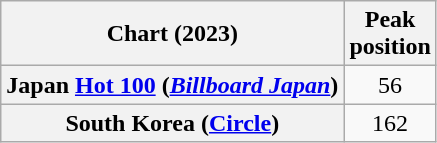<table class="wikitable sortable plainrowheaders" style="text-align:center">
<tr>
<th scope="col">Chart (2023)</th>
<th scope="col">Peak<br>position</th>
</tr>
<tr>
<th scope="row">Japan <a href='#'>Hot 100</a> (<em><a href='#'>Billboard Japan</a></em>)</th>
<td>56</td>
</tr>
<tr>
<th scope="row">South Korea (<a href='#'>Circle</a>)</th>
<td>162</td>
</tr>
</table>
